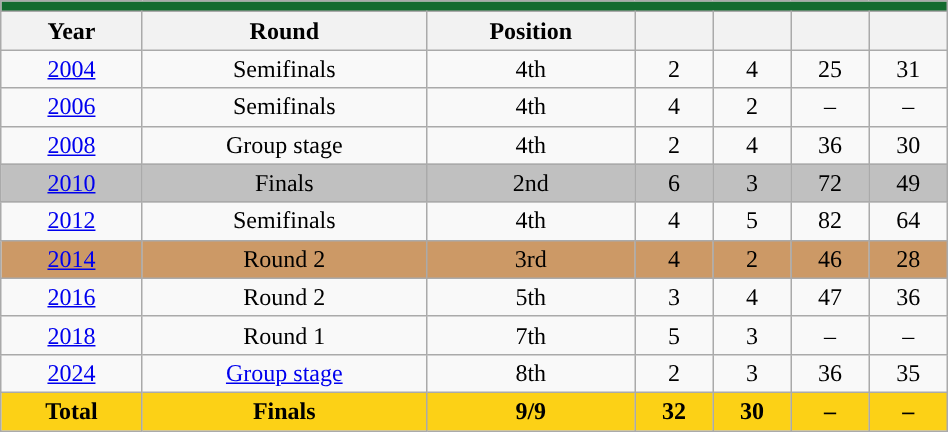<table class="wikitable" style="text-align: center; width: 50%">
<tr>
<th style="background:#146B2F;" colspan="7"><a href='#'></a></th>
</tr>
<tr>
<th>Year</th>
<th>Round</th>
<th>Position</th>
<th></th>
<th></th>
<th></th>
<th></th>
</tr>
<tr>
<td> <a href='#'>2004</a></td>
<td>Semifinals</td>
<td>4th</td>
<td>2</td>
<td>4</td>
<td>25</td>
<td>31</td>
</tr>
<tr>
<td> <a href='#'>2006</a></td>
<td>Semifinals</td>
<td>4th</td>
<td>4</td>
<td>2</td>
<td>–</td>
<td>–</td>
</tr>
<tr>
<td> <a href='#'>2008</a></td>
<td>Group stage</td>
<td>4th</td>
<td>2</td>
<td>4</td>
<td>36</td>
<td>30</td>
</tr>
<tr style="background:silver;">
<td> <a href='#'>2010</a></td>
<td>Finals</td>
<td>2nd</td>
<td>6</td>
<td>3</td>
<td>72</td>
<td>49</td>
</tr>
<tr>
<td> <a href='#'>2012</a></td>
<td>Semifinals</td>
<td>4th</td>
<td>4</td>
<td>5</td>
<td>82</td>
<td>64</td>
</tr>
<tr style="background:#c96;">
<td> <a href='#'>2014</a></td>
<td>Round 2</td>
<td>3rd</td>
<td>4</td>
<td>2</td>
<td>46</td>
<td>28</td>
</tr>
<tr>
<td> <a href='#'>2016</a></td>
<td>Round 2</td>
<td>5th</td>
<td>3</td>
<td>4</td>
<td>47</td>
<td>36</td>
</tr>
<tr>
<td> <a href='#'>2018</a></td>
<td>Round 1</td>
<td>7th</td>
<td>5</td>
<td>3</td>
<td>–</td>
<td>–</td>
</tr>
<tr>
<td> <a href='#'>2024</a></td>
<td><a href='#'>Group stage</a></td>
<td>8th</td>
<td>2</td>
<td>3</td>
<td>36</td>
<td>35</td>
</tr>
<tr>
<th style="color:black; background:#FCD116;"><strong>Total</strong></th>
<th style="color:black; background:#FCD116;"><strong>Finals</strong></th>
<th style="color:black; background:#FCD116;"><strong>9/9</strong></th>
<th style="color:black; background:#FCD116;"><strong>32</strong></th>
<th style="color:black; background:#FCD116;"><strong>30</strong></th>
<th style="color:black; background:#FCD116;"><strong>–</strong></th>
<th style="color:black; background:#FCD116;"><strong>–</strong></th>
</tr>
</table>
